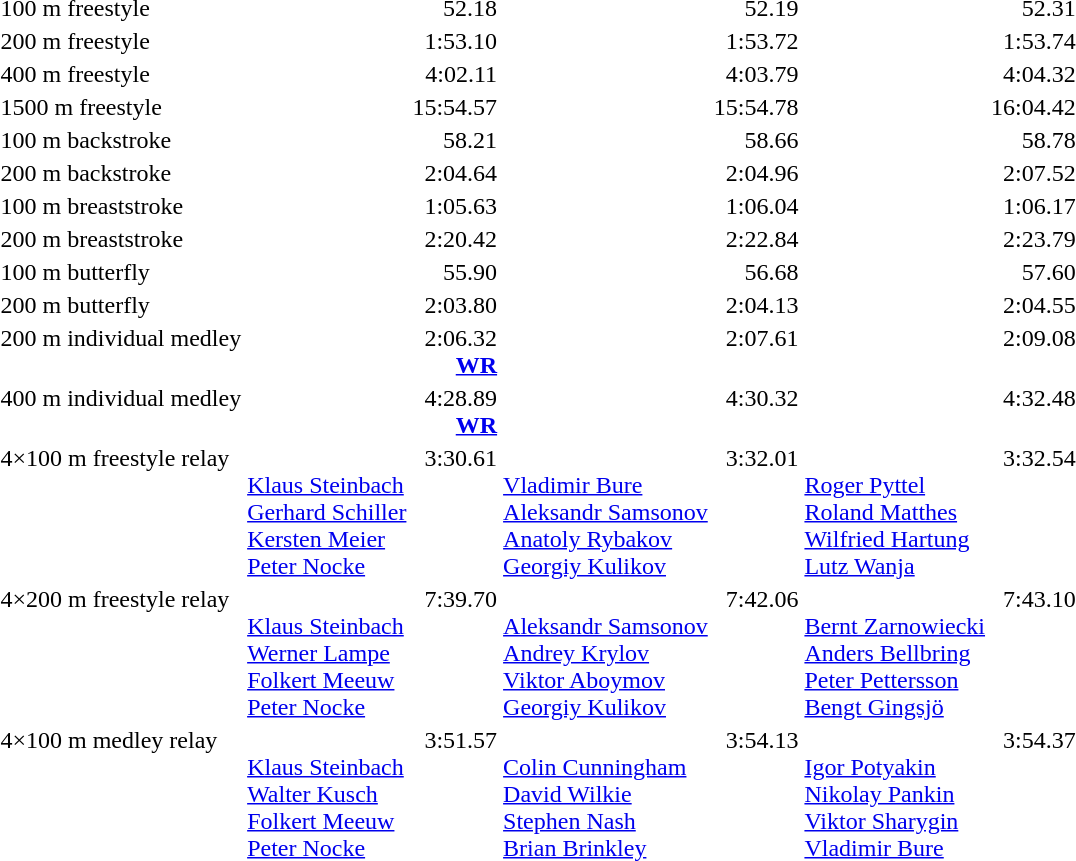<table>
<tr valign=top>
<td>100 m freestyle</td>
<td></td>
<td align=right>52.18</td>
<td></td>
<td align=right>52.19</td>
<td></td>
<td align=right>52.31</td>
</tr>
<tr valign=top>
<td>200 m freestyle</td>
<td></td>
<td align=right>1:53.10</td>
<td></td>
<td align=right>1:53.72</td>
<td></td>
<td align=right>1:53.74</td>
</tr>
<tr valign=top>
<td>400 m freestyle</td>
<td></td>
<td align=right>4:02.11</td>
<td></td>
<td align=right>4:03.79</td>
<td></td>
<td align=right>4:04.32</td>
</tr>
<tr valign=top>
<td>1500 m freestyle</td>
<td></td>
<td align=right>15:54.57</td>
<td></td>
<td align=right>15:54.78</td>
<td></td>
<td align=right>16:04.42</td>
</tr>
<tr valign=top>
<td>100 m backstroke</td>
<td></td>
<td align=right>58.21</td>
<td></td>
<td align=right>58.66</td>
<td></td>
<td align=right>58.78</td>
</tr>
<tr valign=top>
<td>200 m backstroke</td>
<td></td>
<td align=right>2:04.64</td>
<td></td>
<td align=right>2:04.96</td>
<td></td>
<td align=right>2:07.52</td>
</tr>
<tr valign=top>
<td>100 m breaststroke</td>
<td></td>
<td align=right>1:05.63</td>
<td></td>
<td align=right>1:06.04</td>
<td></td>
<td align=right>1:06.17</td>
</tr>
<tr valign=top>
<td>200 m breaststroke</td>
<td></td>
<td align=right>2:20.42</td>
<td></td>
<td align=right>2:22.84</td>
<td></td>
<td align=right>2:23.79</td>
</tr>
<tr valign=top>
<td>100 m butterfly</td>
<td></td>
<td align=right>55.90</td>
<td></td>
<td align=right>56.68</td>
<td></td>
<td align=right>57.60</td>
</tr>
<tr valign=top>
<td>200 m butterfly</td>
<td></td>
<td align=right>2:03.80</td>
<td></td>
<td align=right>2:04.13</td>
<td></td>
<td align=right>2:04.55</td>
</tr>
<tr valign=top>
<td>200 m individual medley</td>
<td></td>
<td align=right>2:06.32<br><strong><a href='#'>WR</a></strong></td>
<td></td>
<td align=right>2:07.61</td>
<td></td>
<td align=right>2:09.08</td>
</tr>
<tr valign=top>
<td>400 m individual medley</td>
<td></td>
<td align=right>4:28.89<br><strong><a href='#'>WR</a></strong></td>
<td></td>
<td align=right>4:30.32</td>
<td></td>
<td align=right>4:32.48</td>
</tr>
<tr valign=top>
<td>4×100 m freestyle relay</td>
<td> <br><a href='#'>Klaus Steinbach</a><br><a href='#'>Gerhard Schiller</a><br><a href='#'>Kersten Meier</a> <br><a href='#'>Peter Nocke</a></td>
<td align=right>3:30.61</td>
<td> <br><a href='#'>Vladimir Bure</a><br><a href='#'>Aleksandr Samsonov</a><br><a href='#'>Anatoly Rybakov</a><br><a href='#'>Georgiy Kulikov</a></td>
<td align=right>3:32.01</td>
<td> <br><a href='#'>Roger Pyttel</a><br><a href='#'>Roland Matthes</a><br><a href='#'>Wilfried Hartung</a><br><a href='#'>Lutz Wanja</a></td>
<td align=right>3:32.54</td>
</tr>
<tr valign=top>
<td>4×200 m freestyle relay</td>
<td> <br><a href='#'>Klaus Steinbach</a><br><a href='#'>Werner Lampe</a><br><a href='#'>Folkert Meeuw</a> <br><a href='#'>Peter Nocke</a></td>
<td align=right>7:39.70</td>
<td> <br><a href='#'>Aleksandr Samsonov</a><br><a href='#'>Andrey Krylov</a><br><a href='#'>Viktor Aboymov</a><br><a href='#'>Georgiy Kulikov</a></td>
<td align=right>7:42.06</td>
<td> <br><a href='#'>Bernt Zarnowiecki</a><br><a href='#'>Anders Bellbring</a><br><a href='#'>Peter Pettersson</a><br><a href='#'>Bengt Gingsjö</a></td>
<td align=right>7:43.10</td>
</tr>
<tr valign=top>
<td>4×100 m medley relay</td>
<td> <br><a href='#'>Klaus Steinbach</a><br><a href='#'>Walter Kusch</a><br><a href='#'>Folkert Meeuw</a> <br><a href='#'>Peter Nocke</a></td>
<td align=right>3:51.57</td>
<td> <br><a href='#'>Colin Cunningham</a><br><a href='#'>David Wilkie</a><br><a href='#'>Stephen Nash</a><br><a href='#'>Brian Brinkley</a></td>
<td align=right>3:54.13</td>
<td> <br><a href='#'>Igor Potyakin</a><br><a href='#'>Nikolay Pankin</a><br><a href='#'>Viktor Sharygin</a><br><a href='#'>Vladimir Bure</a></td>
<td align=right>3:54.37</td>
</tr>
</table>
